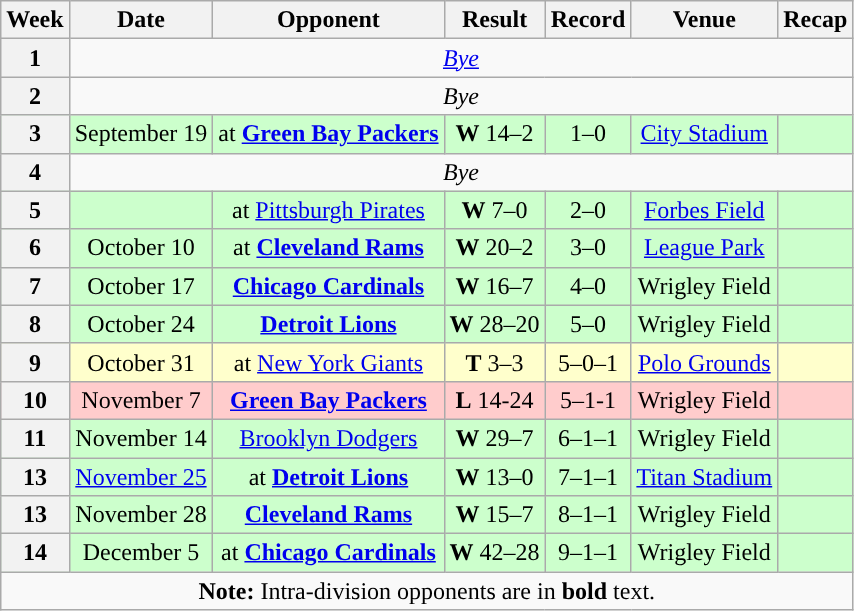<table class="wikitable" style="text-align:center">
<tr>
<th>Week</th>
<th>Date</th>
<th>Opponent</th>
<th>Result</th>
<th>Record</th>
<th>Venue</th>
<th>Recap</th>
</tr>
<tr>
<th>1</th>
<td colspan="6"><em><a href='#'>Bye</a></em></td>
</tr>
<tr>
<th>2</th>
<td colspan="6"><em>Bye</em></td>
</tr>
<tr style="background:#cfc">
<th>3</th>
<td>September 19</td>
<td>at <strong><a href='#'>Green Bay Packers</a></strong></td>
<td><strong>W</strong> 14–2</td>
<td>1–0</td>
<td><a href='#'>City Stadium</a></td>
<td></td>
</tr>
<tr>
<th>4</th>
<td colspan="6"><em>Bye</em></td>
</tr>
<tr style="background:#cfc">
<th>5</th>
<td></td>
<td>at <a href='#'>Pittsburgh Pirates</a></td>
<td><strong>W</strong> 7–0</td>
<td>2–0</td>
<td><a href='#'>Forbes Field</a></td>
<td></td>
</tr>
<tr style="background:#cfc">
<th>6</th>
<td>October 10</td>
<td>at <strong><a href='#'>Cleveland Rams</a></strong></td>
<td><strong>W</strong> 20–2</td>
<td>3–0</td>
<td><a href='#'>League Park</a></td>
<td></td>
</tr>
<tr style="background:#cfc">
<th>7</th>
<td>October 17</td>
<td><strong><a href='#'>Chicago Cardinals</a></strong></td>
<td><strong>W</strong> 16–7</td>
<td>4–0</td>
<td>Wrigley Field</td>
<td></td>
</tr>
<tr style="background:#cfc">
<th>8</th>
<td>October 24</td>
<td><strong><a href='#'>Detroit Lions</a></strong></td>
<td><strong>W</strong> 28–20</td>
<td>5–0</td>
<td>Wrigley Field</td>
<td></td>
</tr>
<tr style="background:#ffc">
<th>9</th>
<td>October 31</td>
<td>at <a href='#'>New York Giants</a></td>
<td><strong>T</strong> 3–3</td>
<td>5–0–1</td>
<td><a href='#'>Polo Grounds</a></td>
<td></td>
</tr>
<tr style="background:#fcc">
<th>10</th>
<td>November 7</td>
<td><strong><a href='#'>Green Bay Packers</a></strong></td>
<td><strong>L</strong> 14-24</td>
<td>5–1-1</td>
<td>Wrigley Field</td>
<td></td>
</tr>
<tr style="background:#cfc">
<th>11</th>
<td>November 14</td>
<td><a href='#'>Brooklyn Dodgers</a></td>
<td><strong>W</strong> 29–7</td>
<td>6–1–1</td>
<td>Wrigley Field</td>
<td></td>
</tr>
<tr style="background:#cfc">
<th>13</th>
<td><a href='#'>November 25</a></td>
<td>at <strong><a href='#'>Detroit Lions</a></strong></td>
<td><strong>W</strong> 13–0</td>
<td>7–1–1</td>
<td><a href='#'>Titan Stadium</a></td>
<td></td>
</tr>
<tr style="background:#cfc">
<th>13</th>
<td>November 28</td>
<td><strong><a href='#'>Cleveland Rams</a></strong></td>
<td><strong>W</strong> 15–7</td>
<td>8–1–1</td>
<td>Wrigley Field</td>
<td></td>
</tr>
<tr style="background:#cfc">
<th>14</th>
<td>December 5</td>
<td>at <strong><a href='#'>Chicago Cardinals</a></strong></td>
<td><strong>W</strong> 42–28</td>
<td>9–1–1</td>
<td>Wrigley Field</td>
<td></td>
</tr>
<tr>
<td colspan="8"><strong>Note:</strong> Intra-division opponents are in <strong>bold</strong> text.</td>
</tr>
</table>
